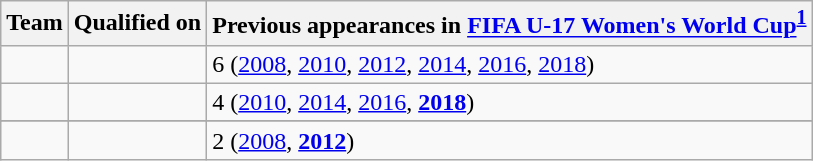<table class="wikitable sortable">
<tr>
<th>Team</th>
<th>Qualified on</th>
<th data-sort-type="number">Previous appearances in <a href='#'>FIFA U-17 Women's World Cup</a><sup><strong><a href='#'>1</a></strong></sup></th>
</tr>
<tr>
<td></td>
<td></td>
<td>6 (<a href='#'>2008</a>, <a href='#'>2010</a>, <a href='#'>2012</a>, <a href='#'>2014</a>, <a href='#'>2016</a>, <a href='#'>2018</a>)</td>
</tr>
<tr>
<td></td>
<td></td>
<td>4 (<a href='#'>2010</a>, <a href='#'>2014</a>, <a href='#'>2016</a>, <strong><a href='#'>2018</a></strong>)</td>
</tr>
<tr>
</tr>
<tr>
<td></td>
<td></td>
<td>2 (<a href='#'>2008</a>, <strong><a href='#'>2012</a></strong>)</td>
</tr>
</table>
